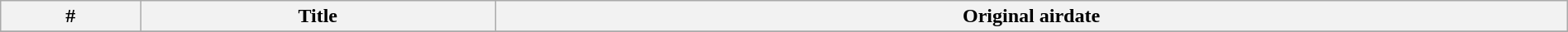<table class="wikitable plainrowheaders" style="width: 100%; margin-right: 0;">
<tr>
<th>#</th>
<th>Title</th>
<th>Original airdate</th>
</tr>
<tr>
</tr>
</table>
